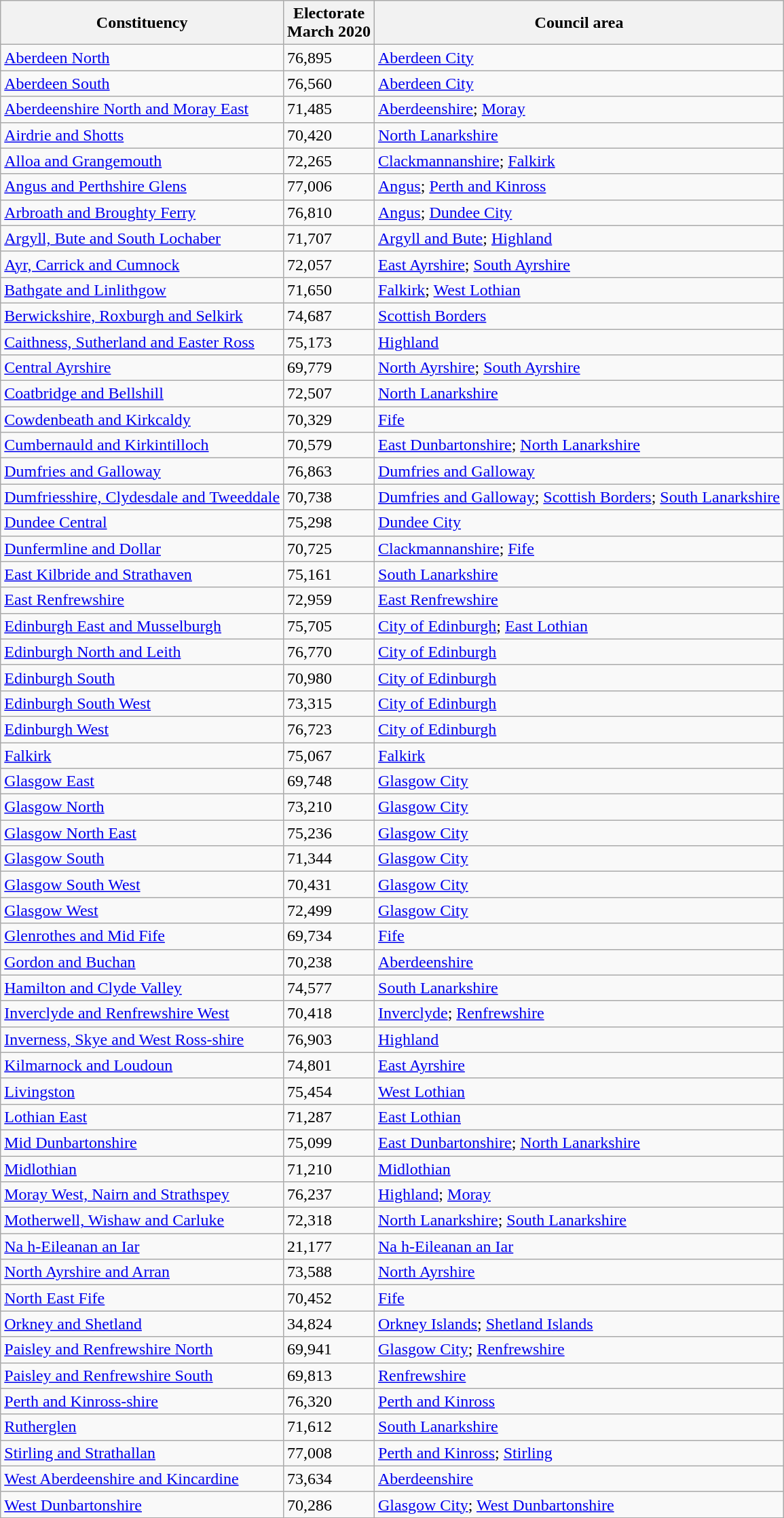<table class="wikitable sortable" id = "Scotland">
<tr>
<th>Constituency</th>
<th>Electorate<br>March 2020</th>
<th>Council area</th>
</tr>
<tr>
<td><a href='#'>Aberdeen North</a></td>
<td>76,895</td>
<td><a href='#'>Aberdeen City</a></td>
</tr>
<tr>
<td><a href='#'>Aberdeen South</a></td>
<td>76,560</td>
<td><a href='#'>Aberdeen City</a></td>
</tr>
<tr>
<td><a href='#'>Aberdeenshire North and Moray East</a></td>
<td>71,485</td>
<td><a href='#'>Aberdeenshire</a>; <a href='#'>Moray</a></td>
</tr>
<tr>
<td><a href='#'>Airdrie and Shotts</a></td>
<td>70,420</td>
<td><a href='#'>North Lanarkshire</a></td>
</tr>
<tr>
<td><a href='#'>Alloa and Grangemouth</a></td>
<td>72,265</td>
<td><a href='#'>Clackmannanshire</a>; <a href='#'>Falkirk</a></td>
</tr>
<tr>
<td><a href='#'>Angus and Perthshire Glens</a></td>
<td>77,006</td>
<td><a href='#'>Angus</a>; <a href='#'>Perth and Kinross</a></td>
</tr>
<tr>
<td><a href='#'>Arbroath and Broughty Ferry</a></td>
<td>76,810</td>
<td><a href='#'>Angus</a>; <a href='#'>Dundee City</a></td>
</tr>
<tr>
<td><a href='#'>Argyll, Bute and South Lochaber</a></td>
<td>71,707</td>
<td><a href='#'>Argyll and Bute</a>; <a href='#'>Highland</a></td>
</tr>
<tr>
<td><a href='#'>Ayr, Carrick and Cumnock</a></td>
<td>72,057</td>
<td><a href='#'>East Ayrshire</a>; <a href='#'>South Ayrshire</a></td>
</tr>
<tr>
<td><a href='#'>Bathgate and Linlithgow</a></td>
<td>71,650</td>
<td><a href='#'>Falkirk</a>; <a href='#'>West Lothian</a></td>
</tr>
<tr>
<td><a href='#'>Berwickshire, Roxburgh and Selkirk</a></td>
<td>74,687</td>
<td><a href='#'>Scottish Borders</a></td>
</tr>
<tr>
<td><a href='#'>Caithness, Sutherland and Easter Ross</a></td>
<td>75,173</td>
<td><a href='#'>Highland</a></td>
</tr>
<tr>
<td><a href='#'>Central Ayrshire</a></td>
<td>69,779</td>
<td><a href='#'>North Ayrshire</a>; <a href='#'>South Ayrshire</a></td>
</tr>
<tr>
<td><a href='#'>Coatbridge and Bellshill</a></td>
<td>72,507</td>
<td><a href='#'>North Lanarkshire</a></td>
</tr>
<tr>
<td><a href='#'>Cowdenbeath and Kirkcaldy</a></td>
<td>70,329</td>
<td><a href='#'>Fife</a></td>
</tr>
<tr>
<td><a href='#'>Cumbernauld and Kirkintilloch</a></td>
<td>70,579</td>
<td><a href='#'>East Dunbartonshire</a>; <a href='#'>North Lanarkshire</a></td>
</tr>
<tr>
<td><a href='#'>Dumfries and Galloway</a></td>
<td>76,863</td>
<td><a href='#'>Dumfries and Galloway</a></td>
</tr>
<tr>
<td><a href='#'>Dumfriesshire, Clydesdale and Tweeddale</a></td>
<td>70,738</td>
<td><a href='#'>Dumfries and Galloway</a>; <a href='#'>Scottish Borders</a>; <a href='#'>South Lanarkshire</a></td>
</tr>
<tr>
<td><a href='#'>Dundee Central</a></td>
<td>75,298</td>
<td><a href='#'>Dundee City</a></td>
</tr>
<tr>
<td><a href='#'>Dunfermline and Dollar</a></td>
<td>70,725</td>
<td><a href='#'>Clackmannanshire</a>; <a href='#'>Fife</a></td>
</tr>
<tr>
<td><a href='#'>East Kilbride and Strathaven</a></td>
<td>75,161</td>
<td><a href='#'>South Lanarkshire</a></td>
</tr>
<tr>
<td><a href='#'>East Renfrewshire</a></td>
<td>72,959</td>
<td><a href='#'>East Renfrewshire</a></td>
</tr>
<tr>
<td><a href='#'>Edinburgh East and Musselburgh</a></td>
<td>75,705</td>
<td><a href='#'>City of Edinburgh</a>; <a href='#'>East Lothian</a></td>
</tr>
<tr>
<td><a href='#'>Edinburgh North and Leith</a></td>
<td>76,770</td>
<td><a href='#'>City of Edinburgh</a></td>
</tr>
<tr>
<td><a href='#'>Edinburgh South</a></td>
<td>70,980</td>
<td><a href='#'>City of Edinburgh</a></td>
</tr>
<tr>
<td><a href='#'>Edinburgh South West</a></td>
<td>73,315</td>
<td><a href='#'>City of Edinburgh</a></td>
</tr>
<tr>
<td><a href='#'>Edinburgh West</a></td>
<td>76,723</td>
<td><a href='#'>City of Edinburgh</a></td>
</tr>
<tr>
<td><a href='#'>Falkirk</a></td>
<td>75,067</td>
<td><a href='#'>Falkirk</a></td>
</tr>
<tr>
<td><a href='#'>Glasgow East</a></td>
<td>69,748</td>
<td><a href='#'>Glasgow City</a></td>
</tr>
<tr>
<td><a href='#'>Glasgow North</a></td>
<td>73,210</td>
<td><a href='#'>Glasgow City</a></td>
</tr>
<tr>
<td><a href='#'>Glasgow North East</a></td>
<td>75,236</td>
<td><a href='#'>Glasgow City</a></td>
</tr>
<tr>
<td><a href='#'>Glasgow South</a></td>
<td>71,344</td>
<td><a href='#'>Glasgow City</a></td>
</tr>
<tr>
<td><a href='#'>Glasgow South West</a></td>
<td>70,431</td>
<td><a href='#'>Glasgow City</a></td>
</tr>
<tr>
<td><a href='#'>Glasgow West</a></td>
<td>72,499</td>
<td><a href='#'>Glasgow City</a></td>
</tr>
<tr>
<td><a href='#'>Glenrothes and Mid Fife</a></td>
<td>69,734</td>
<td><a href='#'>Fife</a></td>
</tr>
<tr>
<td><a href='#'>Gordon and Buchan</a></td>
<td>70,238</td>
<td><a href='#'>Aberdeenshire</a></td>
</tr>
<tr>
<td><a href='#'>Hamilton and Clyde Valley</a></td>
<td>74,577</td>
<td><a href='#'>South Lanarkshire</a></td>
</tr>
<tr>
<td><a href='#'>Inverclyde and Renfrewshire West</a></td>
<td>70,418</td>
<td><a href='#'>Inverclyde</a>; <a href='#'>Renfrewshire</a></td>
</tr>
<tr>
<td><a href='#'>Inverness, Skye and West Ross-shire</a></td>
<td>76,903</td>
<td><a href='#'>Highland</a></td>
</tr>
<tr>
<td><a href='#'>Kilmarnock and Loudoun</a></td>
<td>74,801</td>
<td><a href='#'>East Ayrshire</a></td>
</tr>
<tr>
<td><a href='#'>Livingston</a></td>
<td>75,454</td>
<td><a href='#'>West Lothian</a></td>
</tr>
<tr>
<td><a href='#'>Lothian East</a></td>
<td>71,287</td>
<td><a href='#'>East Lothian</a></td>
</tr>
<tr>
<td><a href='#'>Mid Dunbartonshire</a></td>
<td>75,099</td>
<td><a href='#'>East Dunbartonshire</a>; <a href='#'>North Lanarkshire</a></td>
</tr>
<tr>
<td><a href='#'>Midlothian</a></td>
<td>71,210</td>
<td><a href='#'>Midlothian</a></td>
</tr>
<tr>
<td><a href='#'>Moray West, Nairn and Strathspey</a></td>
<td>76,237</td>
<td><a href='#'>Highland</a>; <a href='#'>Moray</a></td>
</tr>
<tr>
<td><a href='#'>Motherwell, Wishaw and Carluke</a></td>
<td>72,318</td>
<td><a href='#'>North Lanarkshire</a>; <a href='#'>South Lanarkshire</a></td>
</tr>
<tr>
<td><a href='#'>Na h-Eileanan an Iar</a></td>
<td>21,177</td>
<td><a href='#'>Na h-Eileanan an Iar</a></td>
</tr>
<tr>
<td><a href='#'>North Ayrshire and Arran</a></td>
<td>73,588</td>
<td><a href='#'>North Ayrshire</a></td>
</tr>
<tr>
<td><a href='#'>North East Fife</a></td>
<td>70,452</td>
<td><a href='#'>Fife</a></td>
</tr>
<tr>
<td><a href='#'>Orkney and Shetland</a></td>
<td>34,824</td>
<td><a href='#'>Orkney Islands</a>; <a href='#'>Shetland Islands</a></td>
</tr>
<tr>
<td><a href='#'>Paisley and Renfrewshire North</a></td>
<td>69,941</td>
<td><a href='#'>Glasgow City</a>; <a href='#'>Renfrewshire</a></td>
</tr>
<tr>
<td><a href='#'>Paisley and Renfrewshire South</a></td>
<td>69,813</td>
<td><a href='#'>Renfrewshire</a></td>
</tr>
<tr>
<td><a href='#'>Perth and Kinross-shire</a></td>
<td>76,320</td>
<td><a href='#'>Perth and Kinross</a></td>
</tr>
<tr>
<td><a href='#'>Rutherglen</a></td>
<td>71,612</td>
<td><a href='#'>South Lanarkshire</a></td>
</tr>
<tr>
<td><a href='#'>Stirling and Strathallan</a></td>
<td>77,008</td>
<td><a href='#'>Perth and Kinross</a>; <a href='#'>Stirling</a></td>
</tr>
<tr>
<td><a href='#'>West Aberdeenshire and Kincardine</a></td>
<td>73,634</td>
<td><a href='#'>Aberdeenshire</a></td>
</tr>
<tr>
<td><a href='#'>West Dunbartonshire</a></td>
<td>70,286</td>
<td><a href='#'>Glasgow City</a>; <a href='#'>West Dunbartonshire</a></td>
</tr>
</table>
